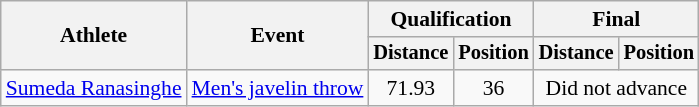<table class=wikitable style="font-size:90%">
<tr>
<th rowspan="2">Athlete</th>
<th rowspan="2">Event</th>
<th colspan="2">Qualification</th>
<th colspan="2">Final</th>
</tr>
<tr style="font-size:95%">
<th>Distance</th>
<th>Position</th>
<th>Distance</th>
<th>Position</th>
</tr>
<tr align=center>
<td align=left><a href='#'>Sumeda Ranasinghe</a></td>
<td align=left><a href='#'>Men's javelin throw</a></td>
<td>71.93</td>
<td>36</td>
<td colspan=2>Did not advance</td>
</tr>
</table>
